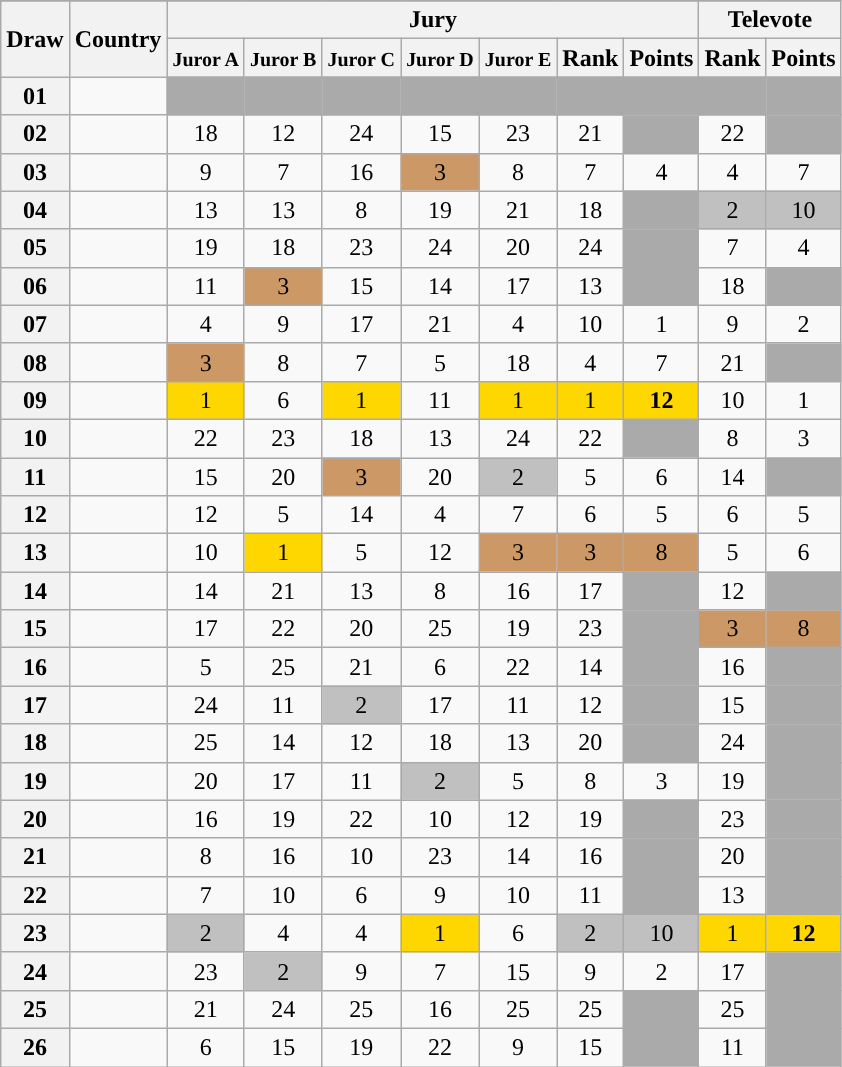<table class="sortable wikitable collapsible plainrowheaders" style="text-align:center;">
<tr>
</tr>
<tr>
<th scope="col" rowspan="2">Draw</th>
<th scope="col" rowspan="2">Country</th>
<th scope="col" colspan="7">Jury</th>
<th scope="col" colspan="2">Televote</th>
</tr>
<tr>
<th scope="col"><small>Juror A</small></th>
<th scope="col"><small>Juror B</small></th>
<th scope="col"><small>Juror C</small></th>
<th scope="col"><small>Juror D</small></th>
<th scope="col"><small>Juror E</small></th>
<th scope="col">Rank</th>
<th scope="col" class="unsortable">Points</th>
<th scope="col">Rank</th>
<th scope="col" class="unsortable">Points</th>
</tr>
<tr class=sortbottom>
<th scope="row" style="text-align:center;">01</th>
<td style="text-align:left;"></td>
<td style="background:#AAAAAA;"></td>
<td style="background:#AAAAAA;"></td>
<td style="background:#AAAAAA;"></td>
<td style="background:#AAAAAA;"></td>
<td style="background:#AAAAAA;"></td>
<td style="background:#AAAAAA;"></td>
<td style="background:#AAAAAA;"></td>
<td style="background:#AAAAAA;"></td>
<td style="background:#AAAAAA;"></td>
</tr>
<tr>
<th scope="row" style="text-align:center;">02</th>
<td style="text-align:left;"></td>
<td>18</td>
<td>12</td>
<td>24</td>
<td>15</td>
<td>23</td>
<td>21</td>
<td style="background:#AAAAAA;"></td>
<td>22</td>
<td style="background:#AAAAAA;"></td>
</tr>
<tr>
<th scope="row" style="text-align:center;">03</th>
<td style="text-align:left;"></td>
<td>9</td>
<td>7</td>
<td>16</td>
<td style="background:#CC9966;">3</td>
<td>8</td>
<td>7</td>
<td>4</td>
<td>4</td>
<td>7</td>
</tr>
<tr>
<th scope="row" style="text-align:center;">04</th>
<td style="text-align:left;"></td>
<td>13</td>
<td>13</td>
<td>8</td>
<td>19</td>
<td>21</td>
<td>18</td>
<td style="background:#AAAAAA;"></td>
<td style="background:silver;">2</td>
<td style="background:silver;">10</td>
</tr>
<tr>
<th scope="row" style="text-align:center;">05</th>
<td style="text-align:left;"></td>
<td>19</td>
<td>18</td>
<td>23</td>
<td>24</td>
<td>20</td>
<td>24</td>
<td style="background:#AAAAAA;"></td>
<td>7</td>
<td>4</td>
</tr>
<tr>
<th scope="row" style="text-align:center;">06</th>
<td style="text-align:left;"></td>
<td>11</td>
<td style="background:#CC9966;">3</td>
<td>15</td>
<td>14</td>
<td>17</td>
<td>13</td>
<td style="background:#AAAAAA;"></td>
<td>18</td>
<td style="background:#AAAAAA;"></td>
</tr>
<tr>
<th scope="row" style="text-align:center;">07</th>
<td style="text-align:left;"></td>
<td>4</td>
<td>9</td>
<td>17</td>
<td>21</td>
<td>4</td>
<td>10</td>
<td>1</td>
<td>9</td>
<td>2</td>
</tr>
<tr>
<th scope="row" style="text-align:center;">08</th>
<td style="text-align:left;"></td>
<td style="background:#CC9966;">3</td>
<td>8</td>
<td>7</td>
<td>5</td>
<td>18</td>
<td>4</td>
<td>7</td>
<td>21</td>
<td style="background:#AAAAAA;"></td>
</tr>
<tr>
<th scope="row" style="text-align:center;">09</th>
<td style="text-align:left;"></td>
<td style="background:gold;">1</td>
<td>6</td>
<td style="background:gold;">1</td>
<td>11</td>
<td style="background:gold;">1</td>
<td style="background:gold;">1</td>
<td style="background:gold;"><strong>12</strong></td>
<td>10</td>
<td>1</td>
</tr>
<tr>
<th scope="row" style="text-align:center;">10</th>
<td style="text-align:left;"></td>
<td>22</td>
<td>23</td>
<td>18</td>
<td>13</td>
<td>24</td>
<td>22</td>
<td style="background:#AAAAAA;"></td>
<td>8</td>
<td>3</td>
</tr>
<tr>
<th scope="row" style="text-align:center;">11</th>
<td style="text-align:left;"></td>
<td>15</td>
<td>20</td>
<td style="background:#CC9966;">3</td>
<td>20</td>
<td style="background:silver;">2</td>
<td>5</td>
<td>6</td>
<td>14</td>
<td style="background:#AAAAAA;"></td>
</tr>
<tr>
<th scope="row" style="text-align:center;">12</th>
<td style="text-align:left;"></td>
<td>12</td>
<td>5</td>
<td>14</td>
<td>4</td>
<td>7</td>
<td>6</td>
<td>5</td>
<td>6</td>
<td>5</td>
</tr>
<tr>
<th scope="row" style="text-align:center;">13</th>
<td style="text-align:left;"></td>
<td>10</td>
<td style="background:gold;">1</td>
<td>5</td>
<td>12</td>
<td style="background:#CC9966;">3</td>
<td style="background:#CC9966;">3</td>
<td style="background:#CC9966;">8</td>
<td>5</td>
<td>6</td>
</tr>
<tr>
<th scope="row" style="text-align:center;">14</th>
<td style="text-align:left;"></td>
<td>14</td>
<td>21</td>
<td>13</td>
<td>8</td>
<td>16</td>
<td>17</td>
<td style="background:#AAAAAA;"></td>
<td>12</td>
<td style="background:#AAAAAA;"></td>
</tr>
<tr>
<th scope="row" style="text-align:center;">15</th>
<td style="text-align:left;"></td>
<td>17</td>
<td>22</td>
<td>20</td>
<td>25</td>
<td>19</td>
<td>23</td>
<td style="background:#AAAAAA;"></td>
<td style="background:#CC9966;">3</td>
<td style="background:#CC9966;">8</td>
</tr>
<tr>
<th scope="row" style="text-align:center;">16</th>
<td style="text-align:left;"></td>
<td>5</td>
<td>25</td>
<td>21</td>
<td>6</td>
<td>22</td>
<td>14</td>
<td style="background:#AAAAAA;"></td>
<td>16</td>
<td style="background:#AAAAAA;"></td>
</tr>
<tr>
<th scope="row" style="text-align:center;">17</th>
<td style="text-align:left;"></td>
<td>24</td>
<td>11</td>
<td style="background:silver;">2</td>
<td>17</td>
<td>11</td>
<td>12</td>
<td style="background:#AAAAAA;"></td>
<td>15</td>
<td style="background:#AAAAAA;"></td>
</tr>
<tr>
<th scope="row" style="text-align:center;">18</th>
<td style="text-align:left;"></td>
<td>25</td>
<td>14</td>
<td>12</td>
<td>18</td>
<td>13</td>
<td>20</td>
<td style="background:#AAAAAA;"></td>
<td>24</td>
<td style="background:#AAAAAA;"></td>
</tr>
<tr>
<th scope="row" style="text-align:center;">19</th>
<td style="text-align:left;"></td>
<td>20</td>
<td>17</td>
<td>11</td>
<td style="background:silver;">2</td>
<td>5</td>
<td>8</td>
<td>3</td>
<td>19</td>
<td style="background:#AAAAAA;"></td>
</tr>
<tr>
<th scope="row" style="text-align:center;">20</th>
<td style="text-align:left;"></td>
<td>16</td>
<td>19</td>
<td>22</td>
<td>10</td>
<td>12</td>
<td>19</td>
<td style="background:#AAAAAA;"></td>
<td>23</td>
<td style="background:#AAAAAA;"></td>
</tr>
<tr>
<th scope="row" style="text-align:center;">21</th>
<td style="text-align:left;"></td>
<td>8</td>
<td>16</td>
<td>10</td>
<td>23</td>
<td>14</td>
<td>16</td>
<td style="background:#AAAAAA;"></td>
<td>20</td>
<td style="background:#AAAAAA;"></td>
</tr>
<tr>
<th scope="row" style="text-align:center;">22</th>
<td style="text-align:left;"></td>
<td>7</td>
<td>10</td>
<td>6</td>
<td>9</td>
<td>10</td>
<td>11</td>
<td style="background:#AAAAAA;"></td>
<td>13</td>
<td style="background:#AAAAAA;"></td>
</tr>
<tr>
<th scope="row" style="text-align:center;">23</th>
<td style="text-align:left;"></td>
<td style="background:silver;">2</td>
<td>4</td>
<td>4</td>
<td style="background:gold;">1</td>
<td>6</td>
<td style="background:silver;">2</td>
<td style="background:silver;">10</td>
<td style="background:gold;">1</td>
<td style="background:gold;"><strong>12</strong></td>
</tr>
<tr>
<th scope="row" style="text-align:center;">24</th>
<td style="text-align:left;"></td>
<td>23</td>
<td style="background:silver;">2</td>
<td>9</td>
<td>7</td>
<td>15</td>
<td>9</td>
<td>2</td>
<td>17</td>
<td style="background:#AAAAAA;"></td>
</tr>
<tr>
<th scope="row" style="text-align:center;">25</th>
<td style="text-align:left;"></td>
<td>21</td>
<td>24</td>
<td>25</td>
<td>16</td>
<td>25</td>
<td>25</td>
<td style="background:#AAAAAA;"></td>
<td>25</td>
<td style="background:#AAAAAA;"></td>
</tr>
<tr>
<th scope="row" style="text-align:center;">26</th>
<td style="text-align:left;"></td>
<td>6</td>
<td>15</td>
<td>19</td>
<td>22</td>
<td>9</td>
<td>15</td>
<td style="background:#AAAAAA;"></td>
<td>11</td>
<td style="background:#AAAAAA;"></td>
</tr>
</table>
